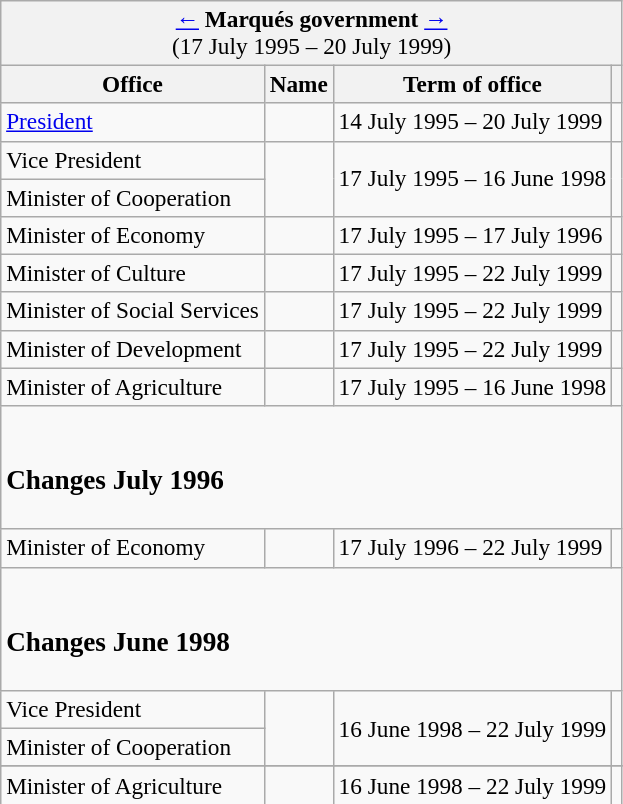<table class="wikitable" style="font-size:97%;">
<tr>
<td colspan="4" bgcolor="#F2F2F2" align="center"><a href='#'>←</a> <strong>Marqués government</strong>  <a href='#'>→</a><br>(17 July 1995 – 20 July 1999)</td>
</tr>
<tr>
<th>Office</th>
<th>Name</th>
<th>Term of office</th>
<th></th>
</tr>
<tr>
<td><a href='#'>President</a></td>
<td><strong></strong></td>
<td>14 July 1995 – 20 July 1999</td>
<td align=center></td>
</tr>
<tr>
<td>Vice President</td>
<td rowspan=2><strong></strong> </td>
<td rowspan=2>17 July 1995 – 16 June 1998</td>
<td rowspan=2 align=center></td>
</tr>
<tr>
<td>Minister of Cooperation</td>
</tr>
<tr>
<td>Minister of Economy</td>
<td><strong></strong> </td>
<td>17 July 1995 – 17 July 1996</td>
<td align=center></td>
</tr>
<tr>
<td>Minister of Culture</td>
<td><strong></strong></td>
<td>17 July 1995 – 22 July 1999</td>
<td align=center></td>
</tr>
<tr>
<td>Minister of Social Services</td>
<td><strong></strong></td>
<td>17 July 1995 – 22 July 1999</td>
<td align=center></td>
</tr>
<tr>
<td>Minister of Development</td>
<td><strong></strong></td>
<td>17 July 1995 – 22 July 1999</td>
<td align=center></td>
</tr>
<tr>
<td>Minister of Agriculture</td>
<td><strong></strong></td>
<td>17 July 1995 – 16 June 1998</td>
<td align=center></td>
</tr>
<tr>
<td colspan="4"><br><h3>Changes July 1996</h3></td>
</tr>
<tr>
<td>Minister of Economy</td>
<td><strong></strong></td>
<td>17 July 1996 – 22 July 1999</td>
<td align="center"></td>
</tr>
<tr>
<td colspan="4"><br><h3>Changes June 1998</h3></td>
</tr>
<tr>
<td>Vice President</td>
<td rowspan=2><strong></strong> </td>
<td rowspan=2>16 June 1998 – 22 July 1999</td>
<td rowspan=2 align=center></td>
</tr>
<tr>
<td>Minister of Cooperation</td>
</tr>
<tr>
</tr>
<tr>
<td>Minister of Agriculture</td>
<td><strong></strong></td>
<td>16 June 1998 – 22 July 1999</td>
<td align=center></td>
</tr>
</table>
